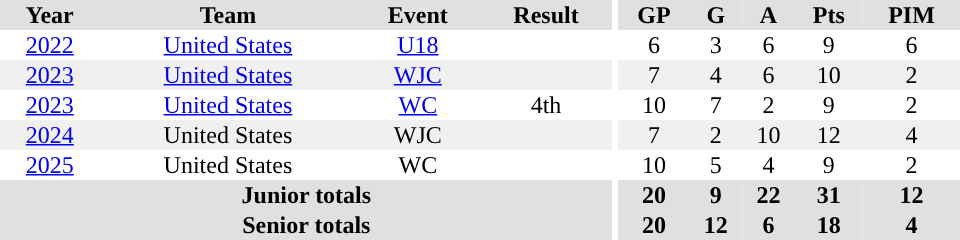<table border="0" cellpadding="1" cellspacing="0" ID="Table3" style="text-align:center; width:40em;">
<tr bgcolor="#e0e0e0">
<th>Year</th>
<th>Team</th>
<th>Event</th>
<th>Result</th>
<th rowspan="99" bgcolor="#ffffff"></th>
<th>GP</th>
<th>G</th>
<th>A</th>
<th>Pts</th>
<th>PIM</th>
</tr>
<tr>
<td><a href='#'>2022</a></td>
<td><a href='#'>United States</a></td>
<td><a href='#'>U18</a></td>
<td></td>
<td>6</td>
<td>3</td>
<td>6</td>
<td>9</td>
<td>6</td>
</tr>
<tr bgcolor="#f0f0f0">
<td><a href='#'>2023</a></td>
<td><a href='#'>United States</a></td>
<td><a href='#'>WJC</a></td>
<td></td>
<td>7</td>
<td>4</td>
<td>6</td>
<td>10</td>
<td>2</td>
</tr>
<tr>
<td><a href='#'>2023</a></td>
<td><a href='#'>United States</a></td>
<td><a href='#'>WC</a></td>
<td>4th</td>
<td>10</td>
<td>7</td>
<td>2</td>
<td>9</td>
<td>2</td>
</tr>
<tr bgcolor="#f0f0f0">
<td><a href='#'>2024</a></td>
<td>United States</td>
<td>WJC</td>
<td></td>
<td>7</td>
<td>2</td>
<td>10</td>
<td>12</td>
<td>4</td>
</tr>
<tr>
<td><a href='#'>2025</a></td>
<td>United States</td>
<td>WC</td>
<td></td>
<td>10</td>
<td>5</td>
<td>4</td>
<td>9</td>
<td>2</td>
</tr>
<tr bgcolor="#e0e0e0">
<th colspan="4">Junior totals</th>
<th>20</th>
<th>9</th>
<th>22</th>
<th>31</th>
<th>12</th>
</tr>
<tr bgcolor="#e0e0e0">
<th colspan="4">Senior totals</th>
<th>20</th>
<th>12</th>
<th>6</th>
<th>18</th>
<th>4</th>
</tr>
</table>
